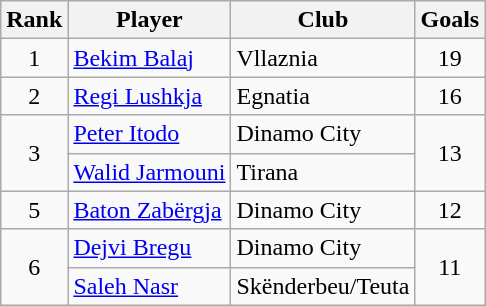<table class="wikitable" style="text-align:center">
<tr>
<th>Rank</th>
<th>Player</th>
<th>Club</th>
<th>Goals</th>
</tr>
<tr>
<td rowspan="1">1</td>
<td align="left"> <a href='#'>Bekim Balaj</a></td>
<td align="left">Vllaznia</td>
<td rowspan="1">19</td>
</tr>
<tr>
<td rowspan="1">2</td>
<td align="left"> <a href='#'>Regi Lushkja</a></td>
<td align="left">Egnatia</td>
<td rowspan="1">16</td>
</tr>
<tr>
<td rowspan="2">3</td>
<td align="left"> <a href='#'>Peter Itodo</a></td>
<td align="left">Dinamo City</td>
<td rowspan="2">13</td>
</tr>
<tr>
<td align="left"> <a href='#'>Walid Jarmouni</a></td>
<td align="left">Tirana</td>
</tr>
<tr>
<td rowspan="1">5</td>
<td align="left"> <a href='#'>Baton Zabërgja</a></td>
<td align="left">Dinamo City</td>
<td rowspan="1">12</td>
</tr>
<tr>
<td rowspan="2">6</td>
<td align="left"> <a href='#'>Dejvi Bregu</a></td>
<td align="left">Dinamo City</td>
<td rowspan="2">11</td>
</tr>
<tr>
<td align="left"> <a href='#'>Saleh Nasr</a></td>
<td align="left">Skënderbeu/Teuta</td>
</tr>
</table>
